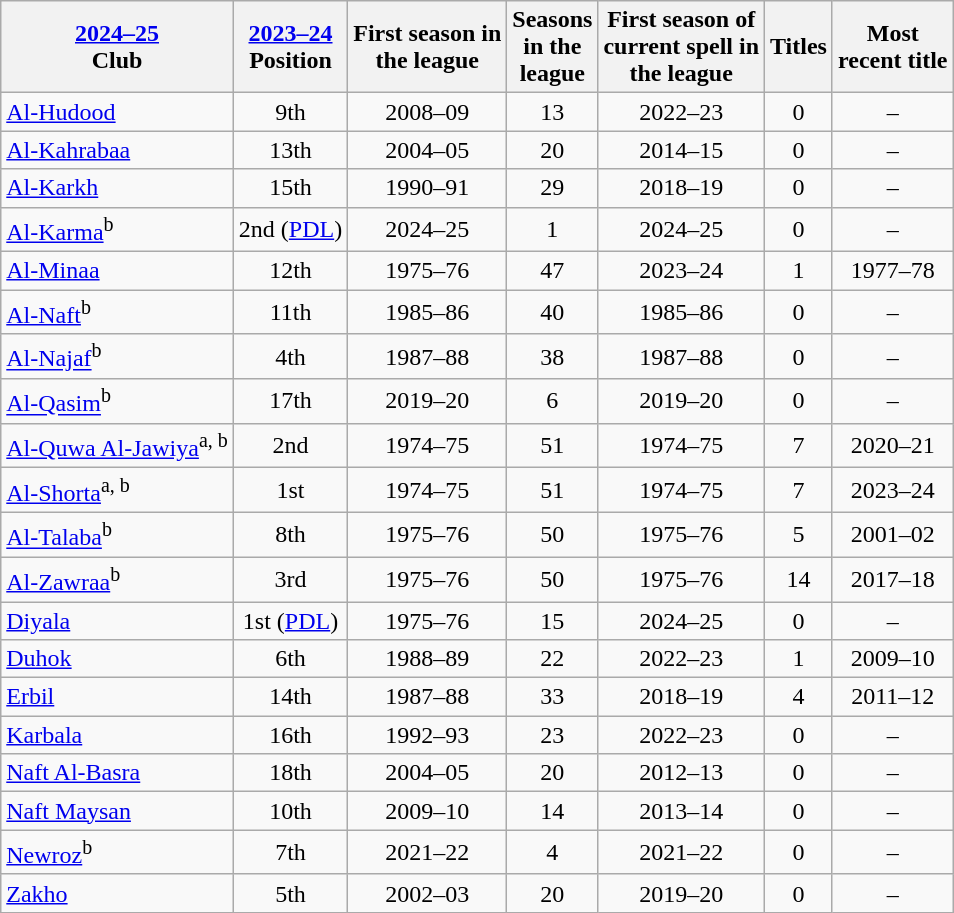<table class="wikitable sortable" style="text-align:center">
<tr>
<th><a href='#'>2024–25</a><br>Club</th>
<th><a href='#'>2023–24</a><br>Position</th>
<th>First season in<br>the league</th>
<th>Seasons<br>in the<br>league</th>
<th>First season of<br>current spell in<br>the league</th>
<th>Titles</th>
<th>Most<br>recent title</th>
</tr>
<tr>
<td style="text-align:left"><a href='#'>Al-Hudood</a></td>
<td>9th</td>
<td>2008–09</td>
<td>13</td>
<td>2022–23</td>
<td>0</td>
<td>–</td>
</tr>
<tr>
<td style="text-align:left"><a href='#'>Al-Kahrabaa</a></td>
<td>13th</td>
<td>2004–05</td>
<td>20</td>
<td>2014–15</td>
<td>0</td>
<td>–</td>
</tr>
<tr>
<td style="text-align:left"><a href='#'>Al-Karkh</a></td>
<td>15th</td>
<td>1990–91</td>
<td>29</td>
<td>2018–19</td>
<td>0</td>
<td>–</td>
</tr>
<tr>
<td style="text-align:left"><a href='#'>Al-Karma</a><sup>b</sup></td>
<td>2nd (<a href='#'>PDL</a>)</td>
<td>2024–25</td>
<td>1</td>
<td>2024–25</td>
<td>0</td>
<td>–</td>
</tr>
<tr>
<td style="text-align:left"><a href='#'>Al-Minaa</a></td>
<td>12th</td>
<td>1975–76</td>
<td>47</td>
<td>2023–24</td>
<td>1</td>
<td>1977–78</td>
</tr>
<tr>
<td style="text-align:left"><a href='#'>Al-Naft</a><sup>b</sup></td>
<td>11th</td>
<td>1985–86</td>
<td>40</td>
<td>1985–86</td>
<td>0</td>
<td>–</td>
</tr>
<tr>
<td style="text-align:left"><a href='#'>Al-Najaf</a><sup>b</sup></td>
<td>4th</td>
<td>1987–88</td>
<td>38</td>
<td>1987–88</td>
<td>0</td>
<td>–</td>
</tr>
<tr>
<td style="text-align:left"><a href='#'>Al-Qasim</a><sup>b</sup></td>
<td>17th</td>
<td>2019–20</td>
<td>6</td>
<td>2019–20</td>
<td>0</td>
<td>–</td>
</tr>
<tr>
<td style="text-align:left"><a href='#'>Al-Quwa Al-Jawiya</a><sup>a, b</sup></td>
<td>2nd</td>
<td>1974–75</td>
<td>51</td>
<td>1974–75</td>
<td>7</td>
<td>2020–21</td>
</tr>
<tr>
<td style="text-align:left"><a href='#'>Al-Shorta</a><sup>a, b</sup></td>
<td>1st</td>
<td>1974–75</td>
<td>51</td>
<td>1974–75</td>
<td>7</td>
<td>2023–24</td>
</tr>
<tr>
<td style="text-align:left"><a href='#'>Al-Talaba</a><sup>b</sup></td>
<td>8th</td>
<td>1975–76</td>
<td>50</td>
<td>1975–76</td>
<td>5</td>
<td>2001–02</td>
</tr>
<tr>
<td style="text-align:left"><a href='#'>Al-Zawraa</a><sup>b</sup></td>
<td>3rd</td>
<td>1975–76</td>
<td>50</td>
<td>1975–76</td>
<td>14</td>
<td>2017–18</td>
</tr>
<tr>
<td style="text-align:left"><a href='#'>Diyala</a></td>
<td>1st (<a href='#'>PDL</a>)</td>
<td>1975–76</td>
<td>15</td>
<td>2024–25</td>
<td>0</td>
<td>–</td>
</tr>
<tr>
<td style="text-align:left"><a href='#'>Duhok</a></td>
<td>6th</td>
<td>1988–89</td>
<td>22</td>
<td>2022–23</td>
<td>1</td>
<td>2009–10</td>
</tr>
<tr>
<td style="text-align:left"><a href='#'>Erbil</a></td>
<td>14th</td>
<td>1987–88</td>
<td>33</td>
<td>2018–19</td>
<td>4</td>
<td>2011–12</td>
</tr>
<tr>
<td style="text-align:left"><a href='#'>Karbala</a></td>
<td>16th</td>
<td>1992–93</td>
<td>23</td>
<td>2022–23</td>
<td>0</td>
<td>–</td>
</tr>
<tr>
<td style="text-align:left"><a href='#'>Naft Al-Basra</a></td>
<td>18th</td>
<td>2004–05</td>
<td>20</td>
<td>2012–13</td>
<td>0</td>
<td>–</td>
</tr>
<tr>
<td style="text-align:left"><a href='#'>Naft Maysan</a></td>
<td>10th</td>
<td>2009–10</td>
<td>14</td>
<td>2013–14</td>
<td>0</td>
<td>–</td>
</tr>
<tr>
<td style="text-align:left"><a href='#'>Newroz</a><sup>b</sup></td>
<td>7th</td>
<td>2021–22</td>
<td>4</td>
<td>2021–22</td>
<td>0</td>
<td>–</td>
</tr>
<tr>
<td style="text-align:left"><a href='#'>Zakho</a></td>
<td>5th</td>
<td>2002–03</td>
<td>20</td>
<td>2019–20</td>
<td>0</td>
<td>–</td>
</tr>
</table>
